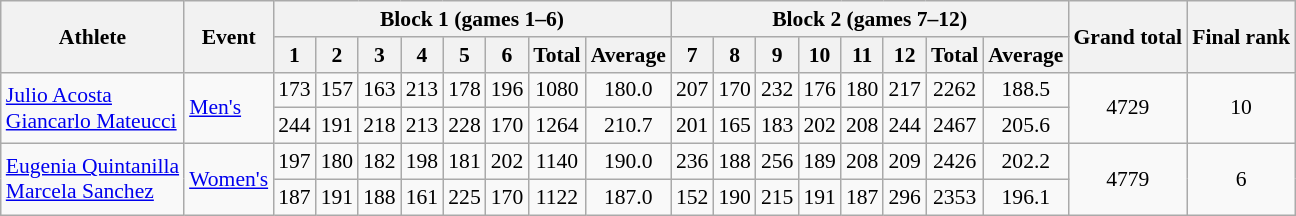<table class="wikitable" border="1" style="font-size:90%">
<tr>
<th rowspan=2>Athlete</th>
<th rowspan=2>Event</th>
<th colspan=8>Block 1 (games 1–6)</th>
<th colspan=8>Block 2 (games 7–12)</th>
<th rowspan=2>Grand total</th>
<th rowspan=2>Final rank</th>
</tr>
<tr>
<th>1</th>
<th>2</th>
<th>3</th>
<th>4</th>
<th>5</th>
<th>6</th>
<th>Total</th>
<th>Average</th>
<th>7</th>
<th>8</th>
<th>9</th>
<th>10</th>
<th>11</th>
<th>12</th>
<th>Total</th>
<th>Average</th>
</tr>
<tr>
<td rowspan=2><a href='#'>Julio Acosta</a><br><a href='#'>Giancarlo Mateucci</a></td>
<td rowspan=2><a href='#'>Men's</a></td>
<td align=center>173</td>
<td align=center>157</td>
<td align=center>163</td>
<td align=center>213</td>
<td align=center>178</td>
<td align=center>196</td>
<td align=center>1080</td>
<td align=center>180.0</td>
<td align=center>207</td>
<td align=center>170</td>
<td align=center>232</td>
<td align=center>176</td>
<td align=center>180</td>
<td align=center>217</td>
<td align=center>2262</td>
<td align=center>188.5</td>
<td align=center rowspan=2>4729</td>
<td align=center rowspan=2>10</td>
</tr>
<tr>
<td align=center>244</td>
<td align=center>191</td>
<td align=center>218</td>
<td align=center>213</td>
<td align=center>228</td>
<td align=center>170</td>
<td align=center>1264</td>
<td align=center>210.7</td>
<td align=center>201</td>
<td align=center>165</td>
<td align=center>183</td>
<td align=center>202</td>
<td align=center>208</td>
<td align=center>244</td>
<td align=center>2467</td>
<td align=center>205.6</td>
</tr>
<tr>
<td rowspan=2><a href='#'>Eugenia Quintanilla</a><br><a href='#'>Marcela Sanchez</a></td>
<td rowspan=2><a href='#'>Women's</a></td>
<td align=center>197</td>
<td align=center>180</td>
<td align=center>182</td>
<td align=center>198</td>
<td align=center>181</td>
<td align=center>202</td>
<td align=center>1140</td>
<td align=center>190.0</td>
<td align=center>236</td>
<td align=center>188</td>
<td align=center>256</td>
<td align=center>189</td>
<td align=center>208</td>
<td align=center>209</td>
<td align=center>2426</td>
<td align=center>202.2</td>
<td align=center rowspan=2>4779</td>
<td align=center rowspan=2>6</td>
</tr>
<tr>
<td align=center>187</td>
<td align=center>191</td>
<td align=center>188</td>
<td align=center>161</td>
<td align=center>225</td>
<td align=center>170</td>
<td align=center>1122</td>
<td align=center>187.0</td>
<td align=center>152</td>
<td align=center>190</td>
<td align=center>215</td>
<td align=center>191</td>
<td align=center>187</td>
<td align=center>296</td>
<td align=center>2353</td>
<td align=center>196.1</td>
</tr>
</table>
